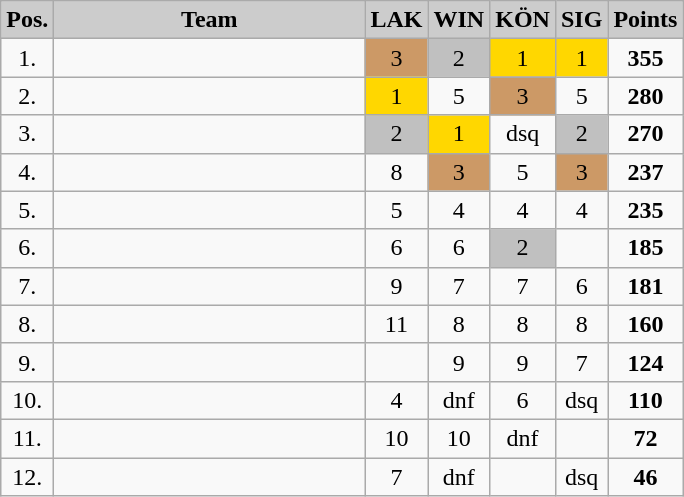<table class=wikitable  bgcolor="#f7f8ff" cellpadding="3" cellspacing="0" border="1" style="text-align:center; border: gray solid 1px; border-collapse: collapse;">
<tr bgcolor="#CCCCCC">
<td align="center" width="10"><strong>Pos.</strong></td>
<td align="center" width="200"><strong>Team</strong></td>
<td align="center" width="20"><strong>LAK</strong></td>
<td align="center" width="20"><strong>WIN</strong></td>
<td align="center" width="20"><strong>KÖN</strong></td>
<td align="center" width="20"><strong>SIG</strong></td>
<td align="center" width="20"><strong>Points</strong></td>
</tr>
<tr>
<td>1.</td>
<td align="left"></td>
<td bgcolor="cc9966">3</td>
<td bgcolor="silver">2</td>
<td bgcolor="gold">1</td>
<td bgcolor="gold">1</td>
<td><strong>355</strong></td>
</tr>
<tr>
<td>2.</td>
<td align="left"></td>
<td bgcolor="gold">1</td>
<td>5</td>
<td bgcolor="cc9966">3</td>
<td>5</td>
<td><strong>280</strong></td>
</tr>
<tr>
<td>3.</td>
<td align="left"></td>
<td bgcolor="silver">2</td>
<td bgcolor="gold">1</td>
<td>dsq</td>
<td bgcolor="silver">2</td>
<td><strong>270</strong></td>
</tr>
<tr>
<td>4.</td>
<td align="left"></td>
<td>8</td>
<td bgcolor="cc9966">3</td>
<td>5</td>
<td bgcolor="cc9966">3</td>
<td><strong>237</strong></td>
</tr>
<tr>
<td>5.</td>
<td align="left"></td>
<td>5</td>
<td>4</td>
<td>4</td>
<td>4</td>
<td><strong>235</strong></td>
</tr>
<tr>
<td>6.</td>
<td align="left"></td>
<td>6</td>
<td>6</td>
<td bgcolor="silver">2</td>
<td></td>
<td><strong>185</strong></td>
</tr>
<tr>
<td>7.</td>
<td align="left"></td>
<td>9</td>
<td>7</td>
<td>7</td>
<td>6</td>
<td><strong>181</strong></td>
</tr>
<tr>
<td>8.</td>
<td align="left"></td>
<td>11</td>
<td>8</td>
<td>8</td>
<td>8</td>
<td><strong>160</strong></td>
</tr>
<tr>
<td>9.</td>
<td align="left"></td>
<td></td>
<td>9</td>
<td>9</td>
<td>7</td>
<td><strong>124</strong></td>
</tr>
<tr>
<td>10.</td>
<td align="left"></td>
<td>4</td>
<td>dnf</td>
<td>6</td>
<td>dsq</td>
<td><strong>110</strong></td>
</tr>
<tr>
<td>11.</td>
<td align="left"></td>
<td>10</td>
<td>10</td>
<td>dnf</td>
<td></td>
<td><strong>72</strong></td>
</tr>
<tr>
<td>12.</td>
<td align="left"></td>
<td>7</td>
<td>dnf</td>
<td></td>
<td>dsq</td>
<td><strong>46</strong></td>
</tr>
</table>
